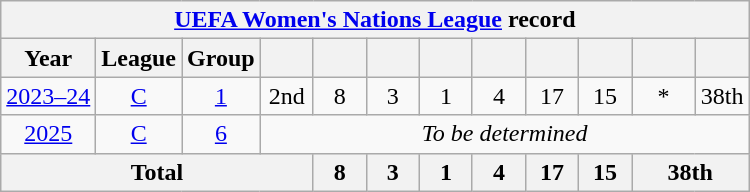<table class="wikitable" style="text-align: center;">
<tr>
<th colspan=13><a href='#'>UEFA Women's Nations League</a> record</th>
</tr>
<tr>
<th>Year</th>
<th>League</th>
<th>Group</th>
<th width=28></th>
<th width=28></th>
<th width=28></th>
<th width=28></th>
<th width=28></th>
<th width=28></th>
<th width=28></th>
<th width=35></th>
<th width=28></th>
</tr>
<tr>
<td><a href='#'>2023–24</a></td>
<td><a href='#'>C</a></td>
<td><a href='#'>1</a></td>
<td>2nd</td>
<td>8</td>
<td>3</td>
<td>1</td>
<td>4</td>
<td>17</td>
<td>15</td>
<td>*</td>
<td>38th</td>
</tr>
<tr>
<td><a href='#'>2025</a></td>
<td><a href='#'>C</a></td>
<td><a href='#'>6</a></td>
<td colspan=9><em>To be determined</em></td>
</tr>
<tr>
<th colspan=4>Total</th>
<th>8</th>
<th>3</th>
<th>1</th>
<th>4</th>
<th>17</th>
<th>15</th>
<th colspan=2>38th</th>
</tr>
</table>
